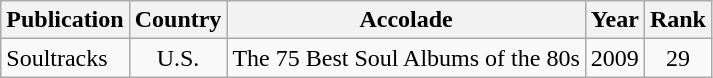<table class="wikitable">
<tr>
<th>Publication</th>
<th>Country</th>
<th>Accolade</th>
<th>Year</th>
<th>Rank</th>
</tr>
<tr>
<td>Soultracks</td>
<td align="center">U.S.</td>
<td>The 75 Best Soul Albums of the 80s</td>
<td>2009</td>
<td align="center">29</td>
</tr>
</table>
